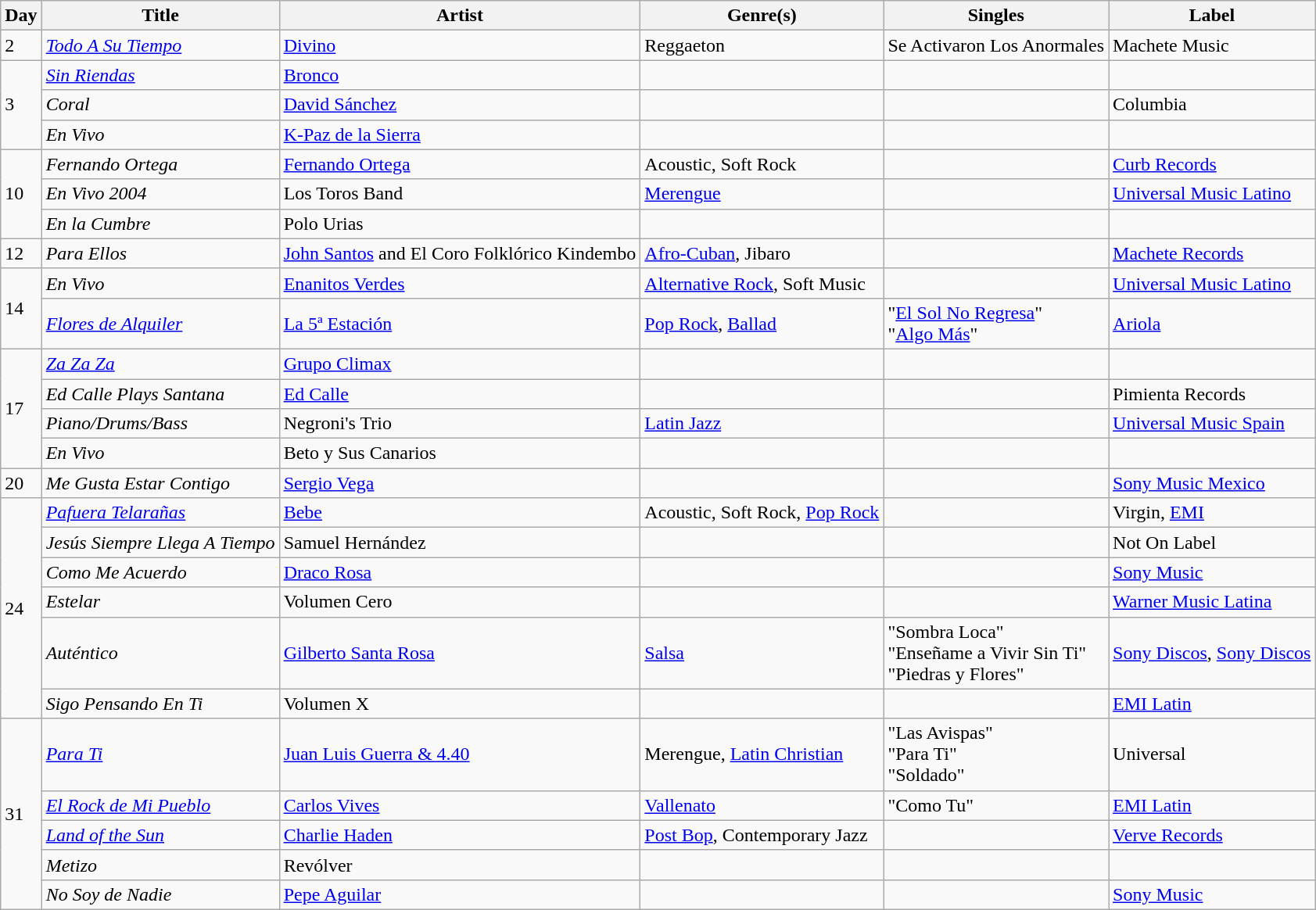<table class="wikitable sortable" style="text-align: left;">
<tr>
<th>Day</th>
<th>Title</th>
<th>Artist</th>
<th>Genre(s)</th>
<th>Singles</th>
<th>Label</th>
</tr>
<tr>
<td>2</td>
<td><em><a href='#'>Todo A Su Tiempo</a></em></td>
<td><a href='#'>Divino</a></td>
<td>Reggaeton</td>
<td>Se Activaron Los Anormales</td>
<td>Machete Music</td>
</tr>
<tr>
<td rowspan="3">3</td>
<td><em><a href='#'>Sin Riendas</a></em></td>
<td><a href='#'>Bronco</a></td>
<td></td>
<td></td>
<td></td>
</tr>
<tr>
<td><em>Coral</em></td>
<td><a href='#'>David Sánchez</a></td>
<td></td>
<td></td>
<td>Columbia</td>
</tr>
<tr>
<td><em>En Vivo</em></td>
<td><a href='#'>K-Paz de la Sierra</a></td>
<td></td>
<td></td>
<td></td>
</tr>
<tr>
<td rowspan="3">10</td>
<td><em>Fernando Ortega</em></td>
<td><a href='#'>Fernando Ortega</a></td>
<td>Acoustic, Soft Rock</td>
<td></td>
<td><a href='#'>Curb Records</a></td>
</tr>
<tr>
<td><em>En Vivo 2004</em></td>
<td>Los Toros Band</td>
<td><a href='#'>Merengue</a></td>
<td></td>
<td><a href='#'>Universal Music Latino</a></td>
</tr>
<tr>
<td><em>En la Cumbre</em></td>
<td>Polo Urias</td>
<td></td>
<td></td>
<td></td>
</tr>
<tr>
<td>12</td>
<td><em>Para Ellos</em></td>
<td><a href='#'>John Santos</a> and El Coro Folklórico Kindembo</td>
<td><a href='#'>Afro-Cuban</a>, Jibaro</td>
<td></td>
<td><a href='#'>Machete Records</a></td>
</tr>
<tr>
<td rowspan="2">14</td>
<td><em>En Vivo</em></td>
<td><a href='#'>Enanitos Verdes</a></td>
<td><a href='#'>Alternative Rock</a>, Soft Music</td>
<td></td>
<td><a href='#'>Universal Music Latino</a></td>
</tr>
<tr>
<td><em><a href='#'>Flores de Alquiler</a></em></td>
<td><a href='#'>La 5ª Estación</a></td>
<td><a href='#'>Pop Rock</a>, <a href='#'>Ballad</a></td>
<td>"<a href='#'>El Sol No Regresa</a>"<br>"<a href='#'>Algo Más</a>"</td>
<td><a href='#'>Ariola</a></td>
</tr>
<tr>
<td rowspan="4">17</td>
<td><em><a href='#'>Za Za Za</a></em></td>
<td><a href='#'>Grupo Climax</a></td>
<td></td>
<td></td>
<td></td>
</tr>
<tr>
<td><em>Ed Calle Plays Santana</em></td>
<td><a href='#'>Ed Calle</a></td>
<td></td>
<td></td>
<td>Pimienta Records</td>
</tr>
<tr>
<td><em>Piano/Drums/Bass</em></td>
<td>Negroni's Trio</td>
<td><a href='#'>Latin Jazz</a></td>
<td></td>
<td><a href='#'>Universal Music Spain</a></td>
</tr>
<tr>
<td><em>En Vivo</em></td>
<td>Beto y Sus Canarios</td>
<td></td>
<td></td>
<td></td>
</tr>
<tr>
<td>20</td>
<td><em>Me Gusta Estar Contigo</em></td>
<td><a href='#'>Sergio Vega</a></td>
<td></td>
<td></td>
<td><a href='#'>Sony Music Mexico</a></td>
</tr>
<tr>
<td rowspan="6">24</td>
<td><em><a href='#'>Pafuera Telarañas</a></em></td>
<td><a href='#'>Bebe</a></td>
<td>Acoustic, Soft Rock, <a href='#'>Pop Rock</a></td>
<td></td>
<td>Virgin, <a href='#'>EMI</a></td>
</tr>
<tr>
<td><em>Jesús Siempre Llega A Tiempo</em></td>
<td>Samuel Hernández</td>
<td></td>
<td></td>
<td>Not On Label</td>
</tr>
<tr>
<td><em>Como Me Acuerdo</em></td>
<td><a href='#'>Draco Rosa</a></td>
<td></td>
<td></td>
<td><a href='#'>Sony Music</a></td>
</tr>
<tr>
<td><em>Estelar</em></td>
<td>Volumen Cero</td>
<td></td>
<td></td>
<td><a href='#'>Warner Music Latina</a></td>
</tr>
<tr>
<td><em>Auténtico</em></td>
<td><a href='#'>Gilberto Santa Rosa</a></td>
<td><a href='#'>Salsa</a></td>
<td>"Sombra Loca"<br>"Enseñame a Vivir Sin Ti"<br>"Piedras y Flores"</td>
<td><a href='#'>Sony Discos</a>, <a href='#'>Sony Discos</a></td>
</tr>
<tr>
<td><em>Sigo Pensando En Ti</em></td>
<td>Volumen X</td>
<td></td>
<td></td>
<td><a href='#'>EMI Latin</a></td>
</tr>
<tr>
<td rowspan="5">31</td>
<td><em><a href='#'>Para Ti</a></em></td>
<td><a href='#'>Juan Luis Guerra & 4.40</a></td>
<td>Merengue, <a href='#'>Latin Christian</a></td>
<td>"Las Avispas"<br>"Para Ti"<br>"Soldado"</td>
<td>Universal</td>
</tr>
<tr>
<td><em><a href='#'>El Rock de Mi Pueblo</a></em></td>
<td><a href='#'>Carlos Vives</a></td>
<td><a href='#'>Vallenato</a></td>
<td>"Como Tu"</td>
<td><a href='#'>EMI Latin</a></td>
</tr>
<tr>
<td><em><a href='#'>Land of the Sun</a></em></td>
<td><a href='#'>Charlie Haden</a></td>
<td><a href='#'>Post Bop</a>, Contemporary Jazz</td>
<td></td>
<td><a href='#'>Verve Records</a></td>
</tr>
<tr>
<td><em>Metizo</em></td>
<td>Revólver</td>
<td></td>
<td></td>
<td></td>
</tr>
<tr>
<td><em>No Soy de Nadie</em></td>
<td><a href='#'>Pepe Aguilar</a></td>
<td></td>
<td></td>
<td><a href='#'>Sony Music</a></td>
</tr>
</table>
